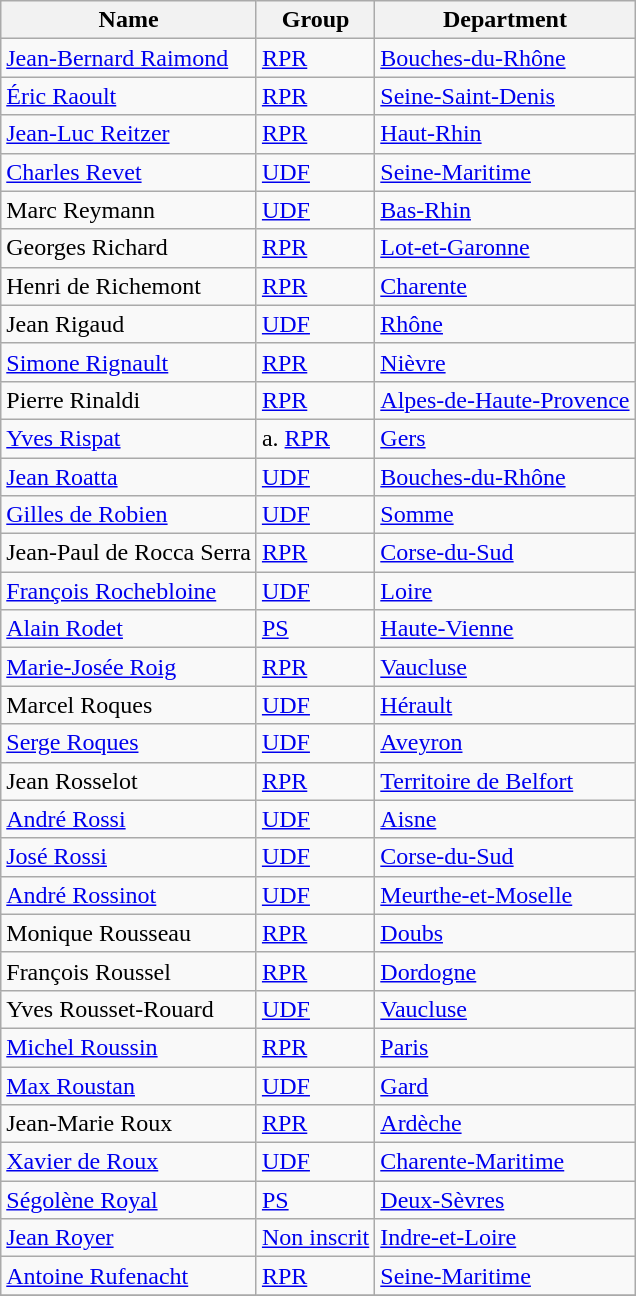<table class="wikitable alternance">
<tr>
<th>Name</th>
<th>Group</th>
<th>Department</th>
</tr>
<tr>
<td><a href='#'>Jean-Bernard Raimond</a></td>
<td><a href='#'>RPR</a></td>
<td><a href='#'>Bouches-du-Rhône</a></td>
</tr>
<tr>
<td><a href='#'>Éric Raoult</a></td>
<td><a href='#'>RPR</a></td>
<td><a href='#'>Seine-Saint-Denis</a></td>
</tr>
<tr>
<td><a href='#'>Jean-Luc Reitzer</a></td>
<td><a href='#'>RPR</a></td>
<td><a href='#'>Haut-Rhin</a></td>
</tr>
<tr>
<td><a href='#'>Charles Revet</a></td>
<td><a href='#'>UDF</a></td>
<td><a href='#'>Seine-Maritime</a></td>
</tr>
<tr>
<td>Marc Reymann</td>
<td><a href='#'>UDF</a></td>
<td><a href='#'>Bas-Rhin</a></td>
</tr>
<tr>
<td>Georges Richard</td>
<td><a href='#'>RPR</a></td>
<td><a href='#'>Lot-et-Garonne</a></td>
</tr>
<tr>
<td>Henri de Richemont</td>
<td><a href='#'>RPR</a></td>
<td><a href='#'>Charente</a></td>
</tr>
<tr>
<td>Jean Rigaud</td>
<td><a href='#'>UDF</a></td>
<td><a href='#'>Rhône</a></td>
</tr>
<tr>
<td><a href='#'>Simone Rignault</a></td>
<td><a href='#'>RPR</a></td>
<td><a href='#'>Nièvre</a></td>
</tr>
<tr>
<td>Pierre Rinaldi</td>
<td><a href='#'>RPR</a></td>
<td><a href='#'>Alpes-de-Haute-Provence</a></td>
</tr>
<tr>
<td><a href='#'>Yves Rispat</a></td>
<td>a. <a href='#'>RPR</a></td>
<td><a href='#'>Gers</a></td>
</tr>
<tr>
<td><a href='#'>Jean Roatta</a></td>
<td><a href='#'>UDF</a></td>
<td><a href='#'>Bouches-du-Rhône</a></td>
</tr>
<tr>
<td><a href='#'>Gilles de Robien</a></td>
<td><a href='#'>UDF</a></td>
<td><a href='#'>Somme</a></td>
</tr>
<tr>
<td>Jean-Paul de Rocca Serra</td>
<td><a href='#'>RPR</a></td>
<td><a href='#'>Corse-du-Sud</a></td>
</tr>
<tr>
<td><a href='#'>François Rochebloine</a></td>
<td><a href='#'>UDF</a></td>
<td><a href='#'>Loire</a></td>
</tr>
<tr>
<td><a href='#'>Alain Rodet</a></td>
<td><a href='#'>PS</a></td>
<td><a href='#'>Haute-Vienne</a></td>
</tr>
<tr>
<td><a href='#'>Marie-Josée Roig</a></td>
<td><a href='#'>RPR</a></td>
<td><a href='#'>Vaucluse</a></td>
</tr>
<tr>
<td>Marcel Roques</td>
<td><a href='#'>UDF</a></td>
<td><a href='#'>Hérault</a></td>
</tr>
<tr>
<td><a href='#'>Serge Roques</a></td>
<td><a href='#'>UDF</a></td>
<td><a href='#'>Aveyron</a></td>
</tr>
<tr>
<td>Jean Rosselot</td>
<td><a href='#'>RPR</a></td>
<td><a href='#'>Territoire de Belfort</a></td>
</tr>
<tr>
<td><a href='#'>André Rossi</a></td>
<td><a href='#'>UDF</a></td>
<td><a href='#'>Aisne</a></td>
</tr>
<tr>
<td><a href='#'>José Rossi</a></td>
<td><a href='#'>UDF</a></td>
<td><a href='#'>Corse-du-Sud</a></td>
</tr>
<tr>
<td><a href='#'>André Rossinot</a></td>
<td><a href='#'>UDF</a></td>
<td><a href='#'>Meurthe-et-Moselle</a></td>
</tr>
<tr>
<td>Monique Rousseau</td>
<td><a href='#'>RPR</a></td>
<td><a href='#'>Doubs</a></td>
</tr>
<tr>
<td>François Roussel</td>
<td><a href='#'>RPR</a></td>
<td><a href='#'>Dordogne</a></td>
</tr>
<tr>
<td>Yves Rousset-Rouard</td>
<td><a href='#'>UDF</a></td>
<td><a href='#'>Vaucluse</a></td>
</tr>
<tr>
<td><a href='#'>Michel Roussin</a></td>
<td><a href='#'>RPR</a></td>
<td><a href='#'>Paris</a></td>
</tr>
<tr>
<td><a href='#'>Max Roustan</a></td>
<td><a href='#'>UDF</a></td>
<td><a href='#'>Gard</a></td>
</tr>
<tr>
<td>Jean-Marie Roux</td>
<td><a href='#'>RPR</a></td>
<td><a href='#'>Ardèche</a></td>
</tr>
<tr>
<td><a href='#'>Xavier de Roux</a></td>
<td><a href='#'>UDF</a></td>
<td><a href='#'>Charente-Maritime</a></td>
</tr>
<tr>
<td><a href='#'>Ségolène Royal</a></td>
<td><a href='#'>PS</a></td>
<td><a href='#'>Deux-Sèvres</a></td>
</tr>
<tr>
<td><a href='#'>Jean Royer</a></td>
<td><a href='#'>Non inscrit</a></td>
<td><a href='#'>Indre-et-Loire</a></td>
</tr>
<tr>
<td><a href='#'>Antoine Rufenacht</a></td>
<td><a href='#'>RPR</a></td>
<td><a href='#'>Seine-Maritime</a></td>
</tr>
<tr>
</tr>
</table>
